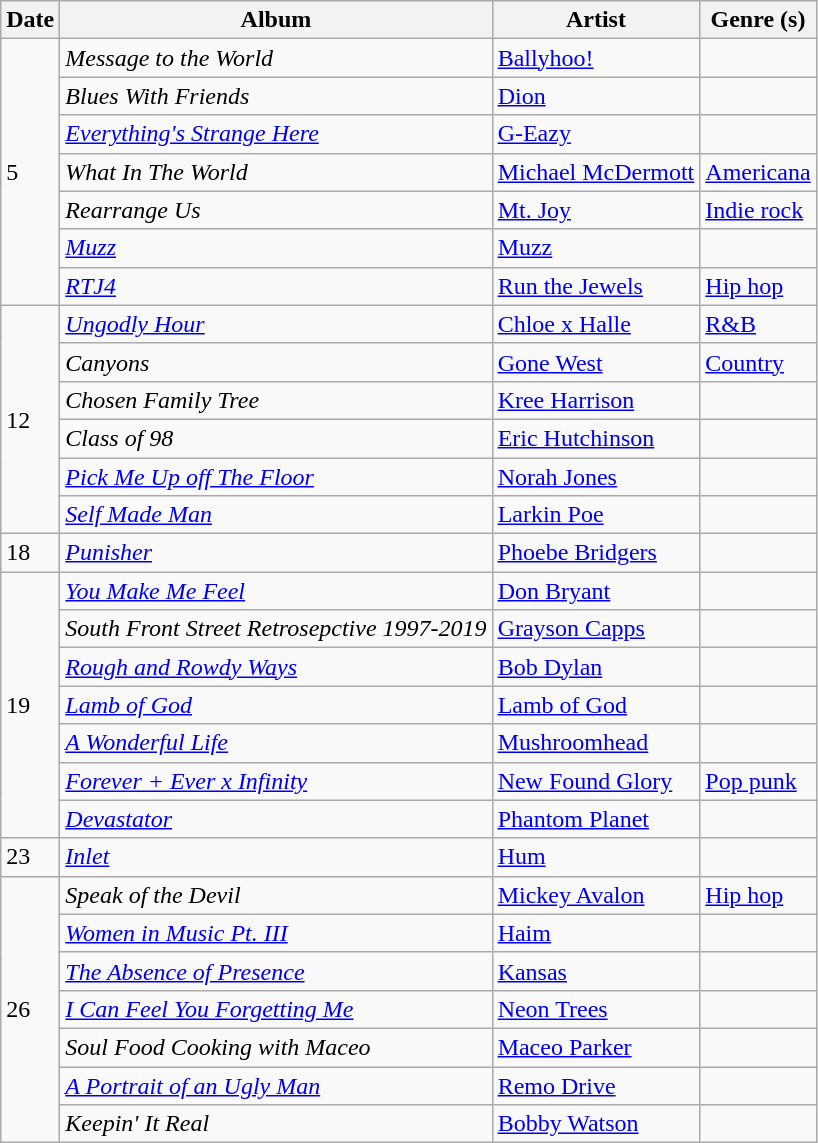<table class="wikitable">
<tr>
<th>Date</th>
<th>Album</th>
<th>Artist</th>
<th>Genre (s)</th>
</tr>
<tr>
<td rowspan="7">5</td>
<td><em>Message to the World</em></td>
<td><a href='#'>Ballyhoo!</a></td>
<td></td>
</tr>
<tr>
<td><em>Blues With Friends</em></td>
<td><a href='#'>Dion</a></td>
<td></td>
</tr>
<tr>
<td><em><a href='#'>Everything's Strange Here</a></em></td>
<td><a href='#'>G-Eazy</a></td>
<td></td>
</tr>
<tr>
<td><em>What In The World</em></td>
<td><a href='#'>Michael McDermott</a></td>
<td><a href='#'>Americana</a></td>
</tr>
<tr>
<td><em>Rearrange Us</em></td>
<td><a href='#'>Mt. Joy</a></td>
<td><a href='#'>Indie rock</a></td>
</tr>
<tr>
<td><em><a href='#'>Muzz</a></em></td>
<td><a href='#'>Muzz</a></td>
<td></td>
</tr>
<tr>
<td><em><a href='#'>RTJ4</a></em></td>
<td><a href='#'>Run the Jewels</a></td>
<td><a href='#'>Hip hop</a></td>
</tr>
<tr>
<td rowspan="6">12</td>
<td><em><a href='#'>Ungodly Hour</a></em></td>
<td><a href='#'>Chloe x Halle</a></td>
<td><a href='#'>R&B</a></td>
</tr>
<tr>
<td><em>Canyons</em></td>
<td><a href='#'>Gone West</a></td>
<td><a href='#'>Country</a></td>
</tr>
<tr>
<td><em>Chosen Family Tree</em></td>
<td><a href='#'>Kree Harrison</a></td>
<td></td>
</tr>
<tr>
<td><em>Class of 98</em></td>
<td><a href='#'>Eric Hutchinson</a></td>
<td></td>
</tr>
<tr>
<td><em><a href='#'>Pick Me Up off The Floor</a></em></td>
<td><a href='#'>Norah Jones</a></td>
<td></td>
</tr>
<tr>
<td><em><a href='#'>Self Made Man</a></em></td>
<td><a href='#'>Larkin Poe</a></td>
<td></td>
</tr>
<tr>
<td>18</td>
<td><em><a href='#'>Punisher</a></em></td>
<td><a href='#'>Phoebe Bridgers</a></td>
<td></td>
</tr>
<tr>
<td rowspan="7">19</td>
<td><em><a href='#'>You Make Me Feel</a></em></td>
<td><a href='#'>Don Bryant</a></td>
<td></td>
</tr>
<tr>
<td><em>South Front Street Retrosepctive 1997-2019</em></td>
<td><a href='#'>Grayson Capps</a></td>
<td></td>
</tr>
<tr>
<td><em><a href='#'>Rough and Rowdy Ways</a></em></td>
<td><a href='#'>Bob Dylan</a></td>
<td></td>
</tr>
<tr>
<td><em><a href='#'>Lamb of God</a></em></td>
<td><a href='#'>Lamb of God</a></td>
<td></td>
</tr>
<tr>
<td><em><a href='#'>A Wonderful Life</a></em></td>
<td><a href='#'>Mushroomhead</a></td>
<td></td>
</tr>
<tr>
<td><em><a href='#'>Forever + Ever x Infinity</a></em></td>
<td><a href='#'>New Found Glory</a></td>
<td><a href='#'>Pop punk</a></td>
</tr>
<tr>
<td><em><a href='#'>Devastator</a></em></td>
<td><a href='#'>Phantom Planet</a></td>
<td></td>
</tr>
<tr>
<td>23</td>
<td><em><a href='#'>Inlet</a></em></td>
<td><a href='#'>Hum</a></td>
<td></td>
</tr>
<tr>
<td rowspan="7">26</td>
<td><em>Speak of the Devil</em></td>
<td><a href='#'>Mickey Avalon</a></td>
<td><a href='#'>Hip hop</a></td>
</tr>
<tr>
<td><em><a href='#'>Women in Music Pt. III</a></em></td>
<td><a href='#'>Haim</a></td>
<td></td>
</tr>
<tr>
<td><em><a href='#'>The Absence of Presence</a></em></td>
<td><a href='#'>Kansas</a></td>
<td></td>
</tr>
<tr>
<td><em><a href='#'>I Can Feel You Forgetting Me</a></em></td>
<td><a href='#'>Neon Trees</a></td>
<td></td>
</tr>
<tr>
<td><em>Soul Food Cooking with Maceo</em></td>
<td><a href='#'>Maceo Parker</a></td>
<td></td>
</tr>
<tr>
<td><em><a href='#'>A Portrait of an Ugly Man</a></em></td>
<td><a href='#'>Remo Drive</a></td>
<td></td>
</tr>
<tr>
<td><em>Keepin' It Real</em></td>
<td><a href='#'>Bobby Watson</a></td>
<td></td>
</tr>
</table>
